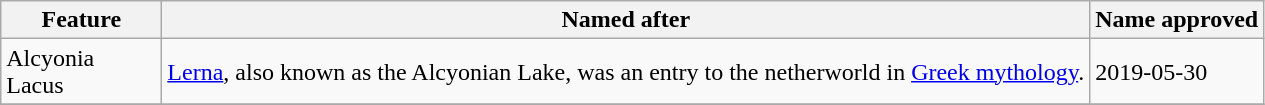<table class="wikitable">
<tr>
<th width=100>Feature</th>
<th>Named after</th>
<th>Name approved<br></th>
</tr>
<tr>
<td>Alcyonia Lacus</td>
<td><a href='#'>Lerna</a>, also known as the Alcyonian Lake, was an entry to the netherworld in <a href='#'>Greek mythology</a>.</td>
<td>2019-05-30</td>
</tr>
<tr>
</tr>
</table>
